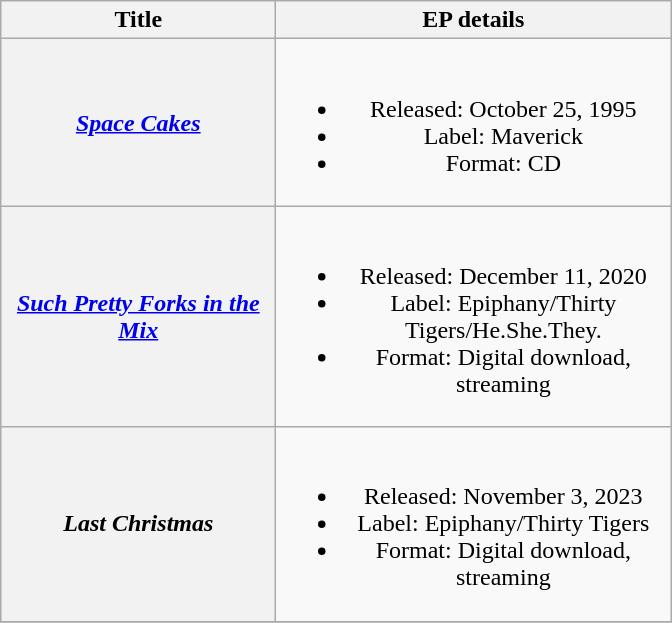<table class="wikitable plainrowheaders" style="text-align:center; border:1">
<tr>
<th scope="col" style="width:11em;">Title</th>
<th scope="col" style="width:16em;">EP details</th>
</tr>
<tr>
<th scope="row"><em><a href='#'>Space Cakes</a></em></th>
<td><br><ul><li>Released: October 25, 1995</li><li>Label: Maverick</li><li>Format: CD</li></ul></td>
</tr>
<tr>
<th scope="row"><em><a href='#'>Such Pretty Forks in the Mix</a></em></th>
<td><br><ul><li>Released: December 11, 2020</li><li>Label: Epiphany/Thirty Tigers/He.She.They.</li><li>Format: Digital download, streaming</li></ul></td>
</tr>
<tr>
<th scope="row"><em>Last Christmas</em></th>
<td><br><ul><li>Released: November 3, 2023</li><li>Label: Epiphany/Thirty Tigers</li><li>Format: Digital download, streaming</li></ul></td>
</tr>
<tr>
</tr>
</table>
